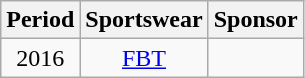<table class="wikitable" style="text-align: center">
<tr>
<th>Period</th>
<th>Sportswear</th>
<th>Sponsor</th>
</tr>
<tr>
<td>2016</td>
<td> <a href='#'>FBT</a></td>
<td rowspan=1></td>
</tr>
</table>
